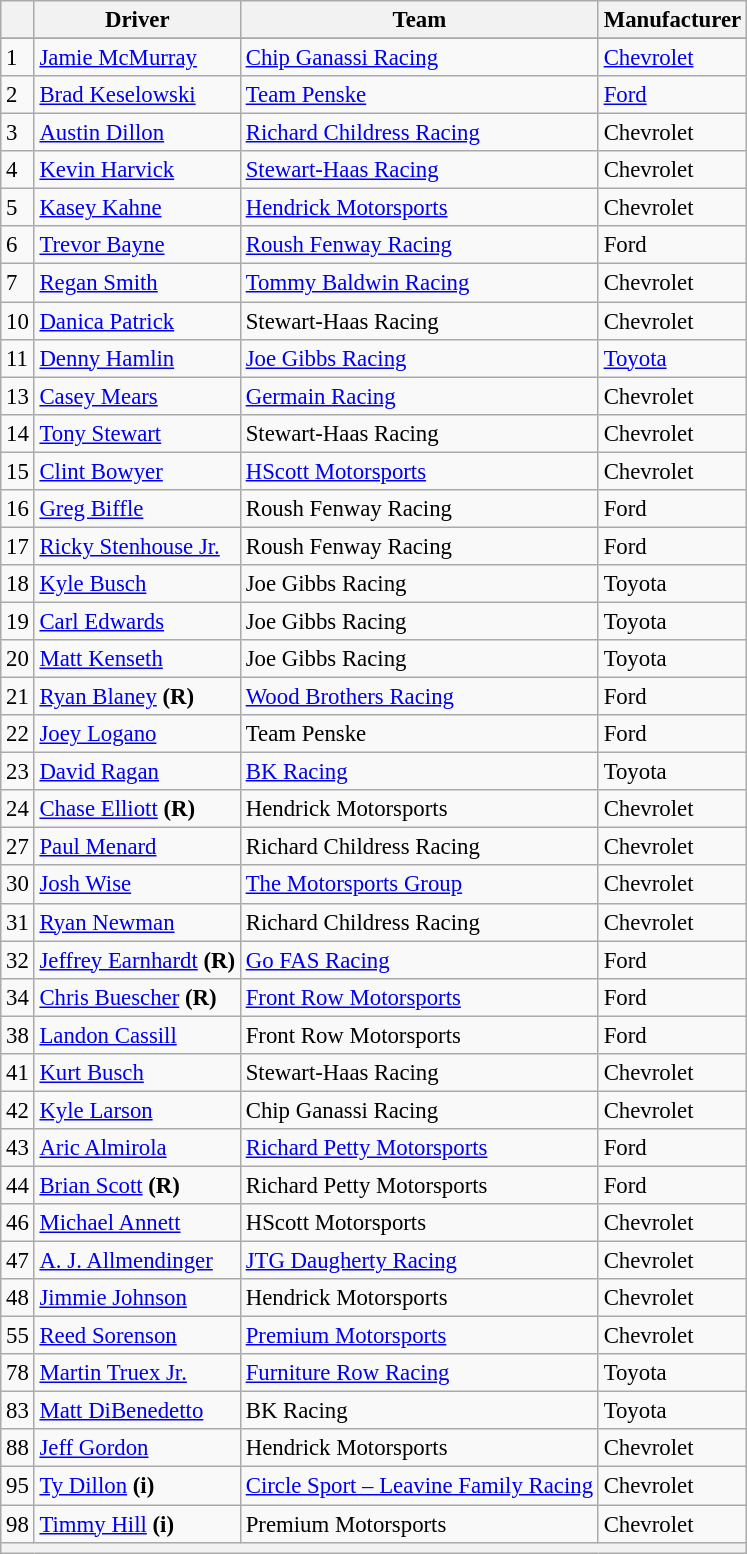<table class="wikitable" style="font-size:95%">
<tr>
<th></th>
<th>Driver</th>
<th>Team</th>
<th>Manufacturer</th>
</tr>
<tr>
</tr>
<tr>
<td>1</td>
<td><a href='#'>Jamie McMurray</a></td>
<td><a href='#'>Chip Ganassi Racing</a></td>
<td><a href='#'>Chevrolet</a></td>
</tr>
<tr>
<td>2</td>
<td><a href='#'>Brad Keselowski</a></td>
<td><a href='#'>Team Penske</a></td>
<td><a href='#'>Ford</a></td>
</tr>
<tr>
<td>3</td>
<td><a href='#'>Austin Dillon</a></td>
<td><a href='#'>Richard Childress Racing</a></td>
<td>Chevrolet</td>
</tr>
<tr>
<td>4</td>
<td><a href='#'>Kevin Harvick</a></td>
<td><a href='#'>Stewart-Haas Racing</a></td>
<td>Chevrolet</td>
</tr>
<tr>
<td>5</td>
<td><a href='#'>Kasey Kahne</a></td>
<td><a href='#'>Hendrick Motorsports</a></td>
<td>Chevrolet</td>
</tr>
<tr>
<td>6</td>
<td><a href='#'>Trevor Bayne</a></td>
<td><a href='#'>Roush Fenway Racing</a></td>
<td>Ford</td>
</tr>
<tr>
<td>7</td>
<td><a href='#'>Regan Smith</a></td>
<td><a href='#'>Tommy Baldwin Racing</a></td>
<td>Chevrolet</td>
</tr>
<tr>
<td>10</td>
<td><a href='#'>Danica Patrick</a></td>
<td>Stewart-Haas Racing</td>
<td>Chevrolet</td>
</tr>
<tr>
<td>11</td>
<td><a href='#'>Denny Hamlin</a></td>
<td><a href='#'>Joe Gibbs Racing</a></td>
<td><a href='#'>Toyota</a></td>
</tr>
<tr>
<td>13</td>
<td><a href='#'>Casey Mears</a></td>
<td><a href='#'>Germain Racing</a></td>
<td>Chevrolet</td>
</tr>
<tr>
<td>14</td>
<td><a href='#'>Tony Stewart</a></td>
<td>Stewart-Haas Racing</td>
<td>Chevrolet</td>
</tr>
<tr>
<td>15</td>
<td><a href='#'>Clint Bowyer</a></td>
<td><a href='#'>HScott Motorsports</a></td>
<td>Chevrolet</td>
</tr>
<tr>
<td>16</td>
<td><a href='#'>Greg Biffle</a></td>
<td>Roush Fenway Racing</td>
<td>Ford</td>
</tr>
<tr>
<td>17</td>
<td><a href='#'>Ricky Stenhouse Jr.</a></td>
<td>Roush Fenway Racing</td>
<td>Ford</td>
</tr>
<tr>
<td>18</td>
<td><a href='#'>Kyle Busch</a></td>
<td>Joe Gibbs Racing</td>
<td>Toyota</td>
</tr>
<tr>
<td>19</td>
<td><a href='#'>Carl Edwards</a></td>
<td>Joe Gibbs Racing</td>
<td>Toyota</td>
</tr>
<tr>
<td>20</td>
<td><a href='#'>Matt Kenseth</a></td>
<td>Joe Gibbs Racing</td>
<td>Toyota</td>
</tr>
<tr>
<td>21</td>
<td><a href='#'>Ryan Blaney</a> <strong>(R)</strong></td>
<td><a href='#'>Wood Brothers Racing</a></td>
<td>Ford</td>
</tr>
<tr>
<td>22</td>
<td><a href='#'>Joey Logano</a></td>
<td>Team Penske</td>
<td>Ford</td>
</tr>
<tr>
<td>23</td>
<td><a href='#'>David Ragan</a></td>
<td><a href='#'>BK Racing</a></td>
<td>Toyota</td>
</tr>
<tr>
<td>24</td>
<td><a href='#'>Chase Elliott</a> <strong>(R)</strong></td>
<td>Hendrick Motorsports</td>
<td>Chevrolet</td>
</tr>
<tr>
<td>27</td>
<td><a href='#'>Paul Menard</a></td>
<td>Richard Childress Racing</td>
<td>Chevrolet</td>
</tr>
<tr>
<td>30</td>
<td><a href='#'>Josh Wise</a></td>
<td><a href='#'>The Motorsports Group</a></td>
<td>Chevrolet</td>
</tr>
<tr>
<td>31</td>
<td><a href='#'>Ryan Newman</a></td>
<td>Richard Childress Racing</td>
<td>Chevrolet</td>
</tr>
<tr>
<td>32</td>
<td><a href='#'>Jeffrey Earnhardt</a> <strong>(R)</strong></td>
<td><a href='#'>Go FAS Racing</a></td>
<td>Ford</td>
</tr>
<tr>
<td>34</td>
<td><a href='#'>Chris Buescher</a> <strong>(R)</strong></td>
<td><a href='#'>Front Row Motorsports</a></td>
<td>Ford</td>
</tr>
<tr>
<td>38</td>
<td><a href='#'>Landon Cassill</a></td>
<td>Front Row Motorsports</td>
<td>Ford</td>
</tr>
<tr>
<td>41</td>
<td><a href='#'>Kurt Busch</a></td>
<td>Stewart-Haas Racing</td>
<td>Chevrolet</td>
</tr>
<tr>
<td>42</td>
<td><a href='#'>Kyle Larson</a></td>
<td>Chip Ganassi Racing</td>
<td>Chevrolet</td>
</tr>
<tr>
<td>43</td>
<td><a href='#'>Aric Almirola</a></td>
<td><a href='#'>Richard Petty Motorsports</a></td>
<td>Ford</td>
</tr>
<tr>
<td>44</td>
<td><a href='#'>Brian Scott</a> <strong>(R)</strong></td>
<td>Richard Petty Motorsports</td>
<td>Ford</td>
</tr>
<tr>
<td>46</td>
<td><a href='#'>Michael Annett</a></td>
<td>HScott Motorsports</td>
<td>Chevrolet</td>
</tr>
<tr>
<td>47</td>
<td><a href='#'>A. J. Allmendinger</a></td>
<td><a href='#'>JTG Daugherty Racing</a></td>
<td>Chevrolet</td>
</tr>
<tr>
<td>48</td>
<td><a href='#'>Jimmie Johnson</a></td>
<td>Hendrick Motorsports</td>
<td>Chevrolet</td>
</tr>
<tr>
<td>55</td>
<td><a href='#'>Reed Sorenson</a></td>
<td><a href='#'>Premium Motorsports</a></td>
<td>Chevrolet</td>
</tr>
<tr>
<td>78</td>
<td><a href='#'>Martin Truex Jr.</a></td>
<td><a href='#'>Furniture Row Racing</a></td>
<td>Toyota</td>
</tr>
<tr>
<td>83</td>
<td><a href='#'>Matt DiBenedetto</a></td>
<td>BK Racing</td>
<td>Toyota</td>
</tr>
<tr>
<td>88</td>
<td><a href='#'>Jeff Gordon</a></td>
<td>Hendrick Motorsports</td>
<td>Chevrolet</td>
</tr>
<tr>
<td>95</td>
<td><a href='#'>Ty Dillon</a> <strong>(i)</strong></td>
<td><a href='#'>Circle Sport – Leavine Family Racing</a></td>
<td>Chevrolet</td>
</tr>
<tr>
<td>98</td>
<td><a href='#'>Timmy Hill</a> <strong>(i)</strong></td>
<td>Premium Motorsports</td>
<td>Chevrolet</td>
</tr>
<tr>
<th colspan="4"></th>
</tr>
</table>
